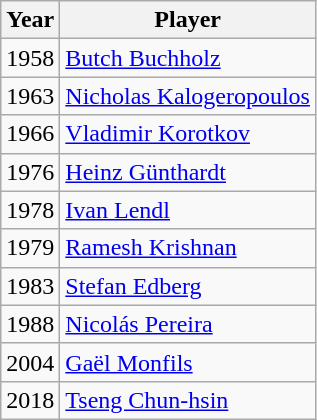<table class="wikitable sortable" style="text-align:center;">
<tr>
<th>Year</th>
<th>Player</th>
</tr>
<tr>
<td>1958</td>
<td style="text-align:left;"> <a href='#'>Butch Buchholz</a></td>
</tr>
<tr>
<td>1963</td>
<td style="text-align:left;"> <a href='#'>Nicholas Kalogeropoulos</a></td>
</tr>
<tr>
<td>1966</td>
<td style="text-align:left;"> <a href='#'>Vladimir Korotkov</a></td>
</tr>
<tr>
<td>1976</td>
<td style="text-align:left;"> <a href='#'>Heinz Günthardt</a></td>
</tr>
<tr>
<td>1978</td>
<td style="text-align:left;"> <a href='#'>Ivan Lendl</a></td>
</tr>
<tr>
<td>1979</td>
<td style="text-align:left;"> <a href='#'>Ramesh Krishnan</a></td>
</tr>
<tr>
<td>1983</td>
<td style="text-align:left;"> <a href='#'>Stefan Edberg</a></td>
</tr>
<tr>
<td>1988</td>
<td style="text-align:left;"> <a href='#'>Nicolás Pereira</a></td>
</tr>
<tr>
<td>2004</td>
<td style="text-align:left;"> <a href='#'>Gaël Monfils</a></td>
</tr>
<tr>
<td>2018</td>
<td style="text-align:left;"> <a href='#'>Tseng Chun-hsin</a></td>
</tr>
</table>
